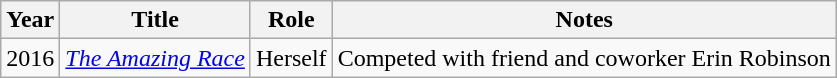<table class="wikitable sortable">
<tr>
<th>Year</th>
<th>Title</th>
<th>Role</th>
<th class="unsortable">Notes</th>
</tr>
<tr>
<td>2016</td>
<td><em><a href='#'>The Amazing Race</a></em></td>
<td>Herself</td>
<td>Competed with friend and coworker Erin Robinson</td>
</tr>
</table>
